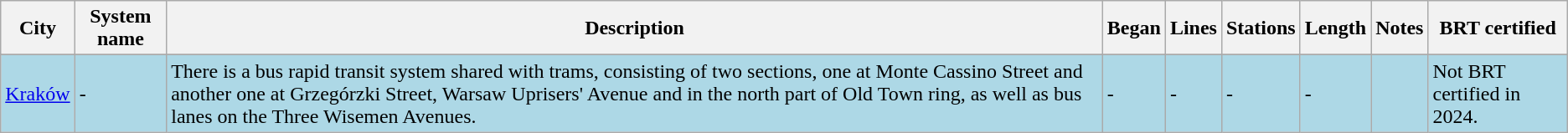<table class="wikitable">
<tr>
<th>City</th>
<th>System name</th>
<th>Description</th>
<th>Began</th>
<th>Lines</th>
<th>Stations</th>
<th>Length</th>
<th>Notes</th>
<th>BRT certified</th>
</tr>
<tr>
</tr>
<tr style="background:lightblue;">
<td><a href='#'>Kraków</a></td>
<td>-</td>
<td>There is a bus rapid transit system shared with trams, consisting of two sections, one at Monte Cassino Street and another one at Grzegórzki Street, Warsaw Uprisers' Avenue and in the north part of Old Town ring, as well as bus lanes on the Three Wisemen Avenues.</td>
<td>-</td>
<td>-</td>
<td>-</td>
<td>-</td>
<td></td>
<td>Not BRT certified in 2024.</td>
</tr>
</table>
